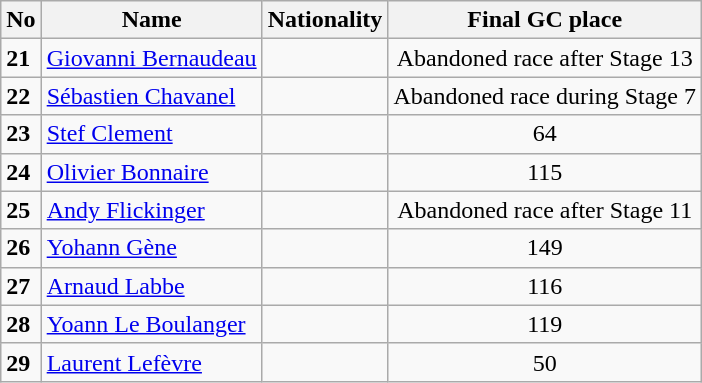<table class="wikitable">
<tr>
<th>No</th>
<th>Name</th>
<th>Nationality</th>
<th>Final GC place</th>
</tr>
<tr --->
<td><strong>21</strong></td>
<td><a href='#'>Giovanni Bernaudeau</a></td>
<td></td>
<td align="center">Abandoned race after Stage 13</td>
</tr>
<tr --->
<td><strong>22</strong></td>
<td><a href='#'>Sébastien Chavanel</a></td>
<td></td>
<td align="center">Abandoned race during Stage 7</td>
</tr>
<tr --->
<td><strong>23</strong></td>
<td><a href='#'>Stef Clement</a></td>
<td></td>
<td align="center">64</td>
</tr>
<tr --->
<td><strong>24</strong></td>
<td><a href='#'>Olivier Bonnaire</a></td>
<td></td>
<td align="center">115</td>
</tr>
<tr --->
<td><strong>25</strong></td>
<td><a href='#'>Andy Flickinger</a></td>
<td></td>
<td align="center">Abandoned race after Stage 11</td>
</tr>
<tr --->
<td><strong>26</strong></td>
<td><a href='#'>Yohann Gène</a></td>
<td></td>
<td align="center">149</td>
</tr>
<tr --->
<td><strong>27</strong></td>
<td><a href='#'>Arnaud Labbe</a></td>
<td></td>
<td align="center">116</td>
</tr>
<tr --->
<td><strong>28</strong></td>
<td><a href='#'>Yoann Le Boulanger</a></td>
<td></td>
<td align="center">119</td>
</tr>
<tr --->
<td><strong>29</strong></td>
<td><a href='#'>Laurent Lefèvre</a></td>
<td></td>
<td align="center">50</td>
</tr>
</table>
